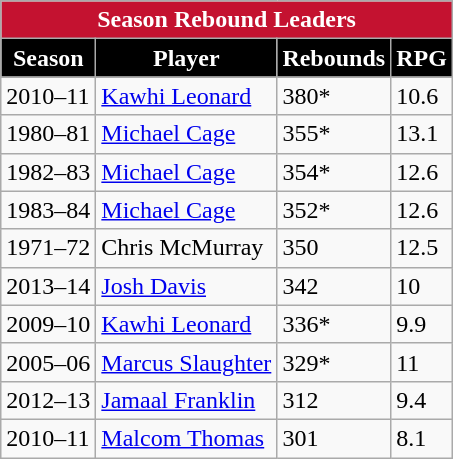<table class="wikitable" style="float:left; margin-right:1em">
<tr>
<th style="background:#C41230; color:white;" colspan=6>Season Rebound Leaders</th>
</tr>
<tr>
<th style="background:black; color:white;">Season</th>
<th style="background:black; color:white;">Player</th>
<th style="background:black; color:white;">Rebounds</th>
<th style="background:black; color:white;">RPG</th>
</tr>
<tr>
<td>2010–11</td>
<td><a href='#'>Kawhi Leonard</a></td>
<td>380*</td>
<td>10.6</td>
</tr>
<tr>
<td>1980–81</td>
<td><a href='#'>Michael Cage</a></td>
<td>355*</td>
<td>13.1</td>
</tr>
<tr>
<td>1982–83</td>
<td><a href='#'>Michael Cage</a></td>
<td>354*</td>
<td>12.6</td>
</tr>
<tr>
<td>1983–84</td>
<td><a href='#'>Michael Cage</a></td>
<td>352*</td>
<td>12.6</td>
</tr>
<tr>
<td>1971–72</td>
<td>Chris McMurray</td>
<td>350</td>
<td>12.5</td>
</tr>
<tr>
<td>2013–14</td>
<td><a href='#'>Josh Davis</a></td>
<td>342</td>
<td>10</td>
</tr>
<tr>
<td>2009–10</td>
<td><a href='#'>Kawhi Leonard</a></td>
<td>336*</td>
<td>9.9</td>
</tr>
<tr>
<td>2005–06</td>
<td><a href='#'>Marcus Slaughter</a></td>
<td>329*</td>
<td>11</td>
</tr>
<tr>
<td>2012–13</td>
<td><a href='#'>Jamaal Franklin</a></td>
<td>312</td>
<td>9.4</td>
</tr>
<tr>
<td>2010–11</td>
<td><a href='#'>Malcom Thomas</a></td>
<td>301</td>
<td>8.1</td>
</tr>
</table>
